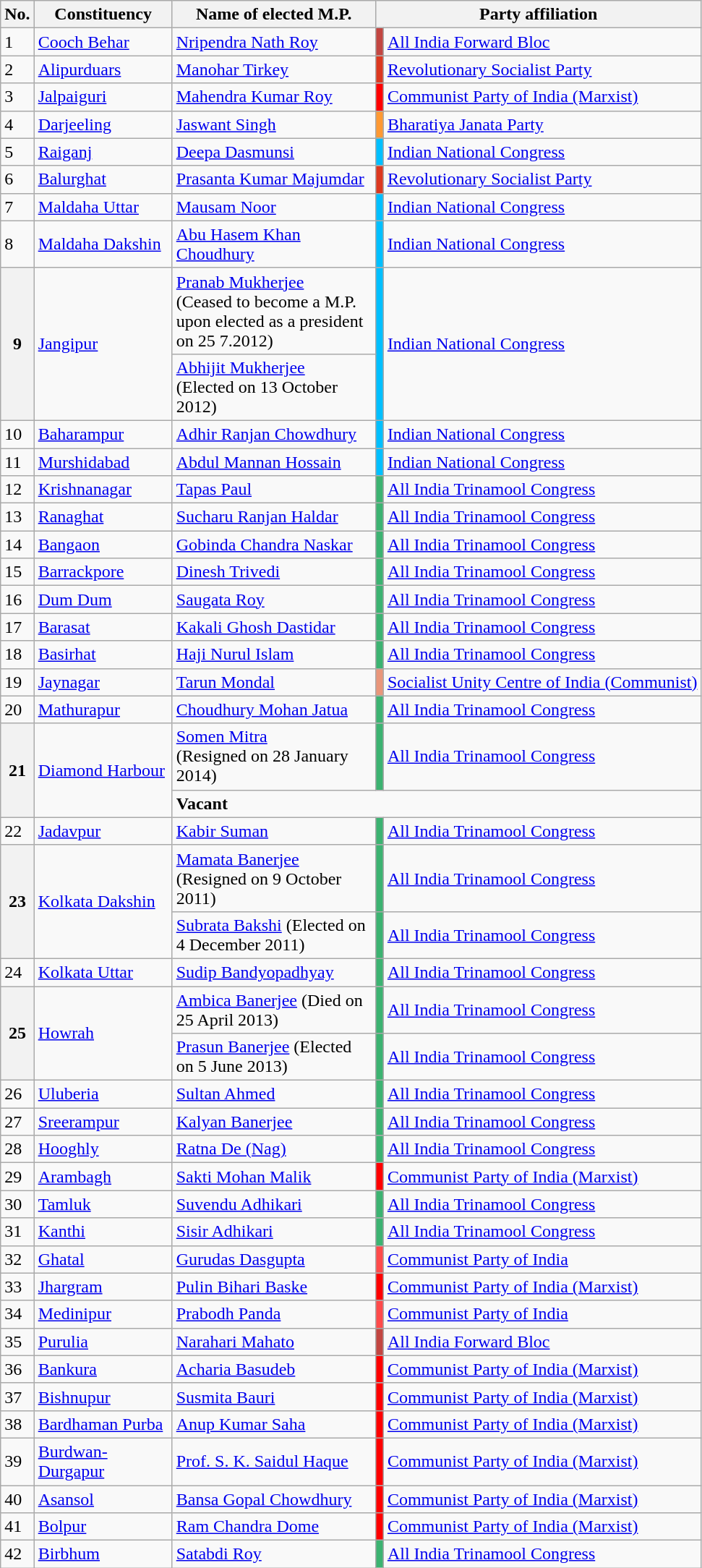<table class="sortable wikitable">
<tr>
<th>No.</th>
<th style="width:120px">Constituency</th>
<th style="width:180px">Name of elected M.P.</th>
<th Colspan=2>Party affiliation</th>
</tr>
<tr>
<td>1</td>
<td><a href='#'>Cooch Behar</a></td>
<td><a href='#'>Nripendra Nath Roy</a></td>
<td bgcolor=#C24641></td>
<td><a href='#'>All India Forward Bloc</a></td>
</tr>
<tr>
<td>2</td>
<td><a href='#'>Alipurduars</a></td>
<td><a href='#'>Manohar Tirkey</a></td>
<td bgcolor=#DC381F></td>
<td><a href='#'>Revolutionary Socialist Party</a></td>
</tr>
<tr>
<td>3</td>
<td><a href='#'>Jalpaiguri</a></td>
<td><a href='#'>Mahendra Kumar Roy</a></td>
<td bgcolor=#FF0000></td>
<td><a href='#'>Communist Party of India (Marxist)</a></td>
</tr>
<tr>
<td>4</td>
<td><a href='#'>Darjeeling</a></td>
<td><a href='#'>Jaswant Singh</a></td>
<td bgcolor=#FF9933></td>
<td><a href='#'>Bharatiya Janata Party</a></td>
</tr>
<tr>
<td>5</td>
<td><a href='#'>Raiganj</a></td>
<td><a href='#'>Deepa Dasmunsi</a></td>
<td bgcolor=#00BFFF></td>
<td><a href='#'>Indian National Congress</a></td>
</tr>
<tr>
<td>6</td>
<td><a href='#'>Balurghat</a></td>
<td><a href='#'>Prasanta Kumar Majumdar</a></td>
<td bgcolor=#DC381F></td>
<td><a href='#'>Revolutionary Socialist Party</a></td>
</tr>
<tr>
<td>7</td>
<td><a href='#'>Maldaha Uttar</a></td>
<td><a href='#'>Mausam Noor</a></td>
<td bgcolor=#00BFFF></td>
<td><a href='#'>Indian National Congress</a></td>
</tr>
<tr>
<td>8</td>
<td><a href='#'>Maldaha Dakshin</a></td>
<td><a href='#'>Abu Hasem Khan Choudhury</a></td>
<td bgcolor=#00BFFF></td>
<td><a href='#'>Indian National Congress</a></td>
</tr>
<tr>
<th rowspan="2">9</th>
<td rowspan="2"><a href='#'>Jangipur</a></td>
<td><a href='#'>Pranab Mukherjee</a><br>(Ceased to become a M.P. upon elected as a president on 25
7.2012)</td>
<td rowspan="2" bgcolor=#00BFFF></td>
<td rowspan="2"><a href='#'>Indian National Congress</a></td>
</tr>
<tr>
<td><a href='#'>Abhijit Mukherjee</a><br>(Elected on 13 October 2012)</td>
</tr>
<tr>
<td>10</td>
<td><a href='#'>Baharampur</a></td>
<td><a href='#'>Adhir Ranjan Chowdhury</a></td>
<td bgcolor=#00BFFF></td>
<td><a href='#'>Indian National Congress</a></td>
</tr>
<tr>
<td>11</td>
<td><a href='#'>Murshidabad</a></td>
<td><a href='#'>Abdul Mannan Hossain</a></td>
<td bgcolor=#00BFFF></td>
<td><a href='#'>Indian National Congress</a></td>
</tr>
<tr>
<td>12</td>
<td><a href='#'>Krishnanagar</a></td>
<td><a href='#'>Tapas Paul</a></td>
<td bgcolor=#3CB371></td>
<td><a href='#'>All India Trinamool Congress</a></td>
</tr>
<tr>
<td>13</td>
<td><a href='#'>Ranaghat</a></td>
<td><a href='#'>Sucharu Ranjan Haldar</a></td>
<td bgcolor=#3CB371></td>
<td><a href='#'>All India Trinamool Congress</a></td>
</tr>
<tr>
<td>14</td>
<td><a href='#'>Bangaon</a></td>
<td><a href='#'>Gobinda Chandra Naskar</a></td>
<td bgcolor=#3CB371></td>
<td><a href='#'>All India Trinamool Congress</a></td>
</tr>
<tr>
<td>15</td>
<td><a href='#'>Barrackpore</a></td>
<td><a href='#'>Dinesh Trivedi</a></td>
<td bgcolor=#3CB371></td>
<td><a href='#'>All India Trinamool Congress</a></td>
</tr>
<tr>
<td>16</td>
<td><a href='#'>Dum Dum</a></td>
<td><a href='#'>Saugata Roy</a></td>
<td bgcolor=#3CB371></td>
<td><a href='#'>All India Trinamool Congress</a></td>
</tr>
<tr>
<td>17</td>
<td><a href='#'>Barasat</a></td>
<td><a href='#'>Kakali Ghosh Dastidar</a></td>
<td bgcolor=#3CB371></td>
<td><a href='#'>All India Trinamool Congress</a></td>
</tr>
<tr>
<td>18</td>
<td><a href='#'>Basirhat</a></td>
<td><a href='#'>Haji Nurul Islam</a></td>
<td bgcolor=#3CB371></td>
<td><a href='#'>All India Trinamool Congress</a></td>
</tr>
<tr>
<td>19</td>
<td><a href='#'>Jaynagar</a></td>
<td><a href='#'>Tarun Mondal</a></td>
<td bgcolor=darksalmon></td>
<td><a href='#'>Socialist Unity Centre of India (Communist)</a></td>
</tr>
<tr>
<td>20</td>
<td><a href='#'>Mathurapur</a></td>
<td><a href='#'>Choudhury Mohan Jatua</a></td>
<td bgcolor=#3CB371></td>
<td><a href='#'>All India Trinamool Congress</a></td>
</tr>
<tr>
<th rowspan="2">21</th>
<td rowspan="2"><a href='#'>Diamond Harbour</a></td>
<td><a href='#'>Somen Mitra</a><br>(Resigned on 28 January 2014)</td>
<td bgcolor=#3CB371></td>
<td><a href='#'>All India Trinamool Congress</a></td>
</tr>
<tr>
<td colspan="3"><strong>Vacant</strong></td>
</tr>
<tr>
<td>22</td>
<td><a href='#'>Jadavpur</a></td>
<td><a href='#'>Kabir Suman</a></td>
<td bgcolor=#3CB371></td>
<td><a href='#'>All India Trinamool Congress</a></td>
</tr>
<tr>
<th rowspan="2">23</th>
<td rowspan="2"><a href='#'>Kolkata Dakshin</a></td>
<td><a href='#'>Mamata Banerjee</a><br>(Resigned on 9 October 2011)</td>
<td bgcolor=#3CB371></td>
<td><a href='#'>All India Trinamool Congress</a></td>
</tr>
<tr>
<td><a href='#'>Subrata Bakshi</a> (Elected on 4 December 2011)</td>
<td bgcolor=#3CB371></td>
<td><a href='#'>All India Trinamool Congress</a></td>
</tr>
<tr>
<td>24</td>
<td><a href='#'>Kolkata Uttar</a></td>
<td><a href='#'>Sudip Bandyopadhyay</a></td>
<td bgcolor=#3CB371></td>
<td><a href='#'>All India Trinamool Congress</a></td>
</tr>
<tr>
<th rowspan="2">25</th>
<td rowspan="2"><a href='#'>Howrah</a></td>
<td><a href='#'>Ambica Banerjee</a> (Died on 25 April 2013) </td>
<td bgcolor=#3CB371></td>
<td><a href='#'>All India Trinamool Congress</a></td>
</tr>
<tr>
<td><a href='#'>Prasun Banerjee</a> (Elected on 5 June 2013)</td>
<td bgcolor=#3CB371></td>
<td><a href='#'>All India Trinamool Congress</a></td>
</tr>
<tr>
<td>26</td>
<td><a href='#'>Uluberia</a></td>
<td><a href='#'>Sultan Ahmed</a></td>
<td bgcolor=#3CB371></td>
<td><a href='#'>All India Trinamool Congress</a></td>
</tr>
<tr>
<td>27</td>
<td><a href='#'>Sreerampur</a></td>
<td><a href='#'>Kalyan Banerjee</a></td>
<td bgcolor=#3CB371></td>
<td><a href='#'>All India Trinamool Congress</a></td>
</tr>
<tr>
<td>28</td>
<td><a href='#'>Hooghly</a></td>
<td><a href='#'>Ratna De (Nag)</a></td>
<td bgcolor=#3CB371></td>
<td><a href='#'>All India Trinamool Congress</a></td>
</tr>
<tr>
<td>29</td>
<td><a href='#'>Arambagh</a></td>
<td><a href='#'>Sakti Mohan Malik</a></td>
<td bgcolor=#FF0000></td>
<td><a href='#'>Communist Party of India (Marxist)</a></td>
</tr>
<tr>
<td>30</td>
<td><a href='#'>Tamluk</a></td>
<td><a href='#'>Suvendu Adhikari</a></td>
<td bgcolor=#3CB371></td>
<td><a href='#'>All India Trinamool Congress</a></td>
</tr>
<tr>
<td>31</td>
<td><a href='#'>Kanthi</a></td>
<td><a href='#'>Sisir Adhikari</a></td>
<td bgcolor=#3CB371></td>
<td><a href='#'>All India Trinamool Congress</a></td>
</tr>
<tr>
<td>32</td>
<td><a href='#'>Ghatal</a></td>
<td><a href='#'>Gurudas Dasgupta</a></td>
<td bgcolor=#FF4A4A></td>
<td><a href='#'>Communist Party of India</a></td>
</tr>
<tr>
<td>33</td>
<td><a href='#'>Jhargram</a></td>
<td><a href='#'>Pulin Bihari Baske</a></td>
<td bgcolor=#FF0000></td>
<td><a href='#'>Communist Party of India (Marxist)</a></td>
</tr>
<tr>
<td>34</td>
<td><a href='#'>Medinipur</a></td>
<td><a href='#'>Prabodh Panda</a></td>
<td bgcolor=#FF4A4A></td>
<td><a href='#'>Communist Party of India</a></td>
</tr>
<tr>
<td>35</td>
<td><a href='#'>Purulia</a></td>
<td><a href='#'>Narahari Mahato</a></td>
<td bgcolor=#C24641></td>
<td><a href='#'>All India Forward Bloc</a></td>
</tr>
<tr>
<td>36</td>
<td><a href='#'>Bankura</a></td>
<td><a href='#'>Acharia Basudeb</a></td>
<td bgcolor=#FF0000></td>
<td><a href='#'>Communist Party of India (Marxist)</a></td>
</tr>
<tr>
<td>37</td>
<td><a href='#'>Bishnupur</a></td>
<td><a href='#'>Susmita Bauri</a></td>
<td bgcolor=#FF0000></td>
<td><a href='#'>Communist Party of India (Marxist)</a></td>
</tr>
<tr>
<td>38</td>
<td><a href='#'>Bardhaman Purba</a></td>
<td><a href='#'>Anup Kumar Saha</a></td>
<td bgcolor=#FF0000></td>
<td><a href='#'>Communist Party of India (Marxist)</a></td>
</tr>
<tr>
<td>39</td>
<td><a href='#'>Burdwan-Durgapur</a></td>
<td><a href='#'>Prof. S. K. Saidul Haque</a></td>
<td bgcolor=#FF0000></td>
<td><a href='#'>Communist Party of India (Marxist)</a></td>
</tr>
<tr>
<td>40</td>
<td><a href='#'>Asansol</a></td>
<td><a href='#'>Bansa Gopal Chowdhury</a></td>
<td bgcolor=#FF0000></td>
<td><a href='#'>Communist Party of India (Marxist)</a></td>
</tr>
<tr>
<td>41</td>
<td><a href='#'>Bolpur</a></td>
<td><a href='#'>Ram Chandra Dome</a></td>
<td bgcolor=#FF0000></td>
<td><a href='#'>Communist Party of India (Marxist)</a></td>
</tr>
<tr>
<td>42</td>
<td><a href='#'>Birbhum</a></td>
<td><a href='#'>Satabdi Roy</a></td>
<td bgcolor=#3CB371></td>
<td><a href='#'>All India Trinamool Congress</a></td>
</tr>
</table>
